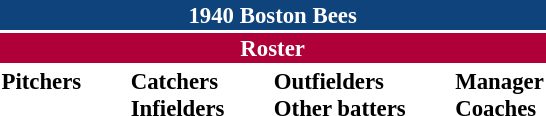<table class="toccolours" style="font-size: 95%;">
<tr>
<th colspan="10" style="background-color: #0f437c; color: white; text-align: center;">1940 Boston Bees</th>
</tr>
<tr>
<td colspan="10" style="background-color: #af0039; color: white; text-align: center;"><strong>Roster</strong></td>
</tr>
<tr>
<td valign="top"><strong>Pitchers</strong><br>















</td>
<td width="25px"></td>
<td valign="top"><strong>Catchers</strong><br>




<strong>Infielders</strong>









</td>
<td width="25px"></td>
<td valign="top"><strong>Outfielders</strong><br>







<strong>Other batters</strong>
</td>
<td width="25px"></td>
<td valign="top"><strong>Manager</strong><br>
<strong>Coaches</strong>

</td>
</tr>
</table>
